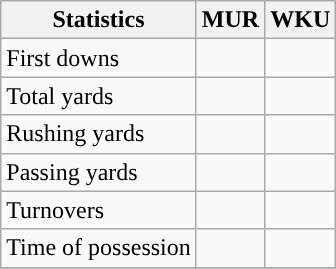<table class="wikitable" style="float: left;">
<tr>
<th>Statistics</th>
<th>MUR</th>
<th>WKU</th>
</tr>
<tr>
<td>First downs</td>
<td></td>
<td></td>
</tr>
<tr>
<td>Total yards</td>
<td></td>
<td></td>
</tr>
<tr>
<td>Rushing yards</td>
<td></td>
<td></td>
</tr>
<tr>
<td>Passing yards</td>
<td></td>
<td></td>
</tr>
<tr>
<td>Turnovers</td>
<td></td>
<td></td>
</tr>
<tr>
<td>Time of possession</td>
<td></td>
<td></td>
</tr>
<tr>
</tr>
</table>
